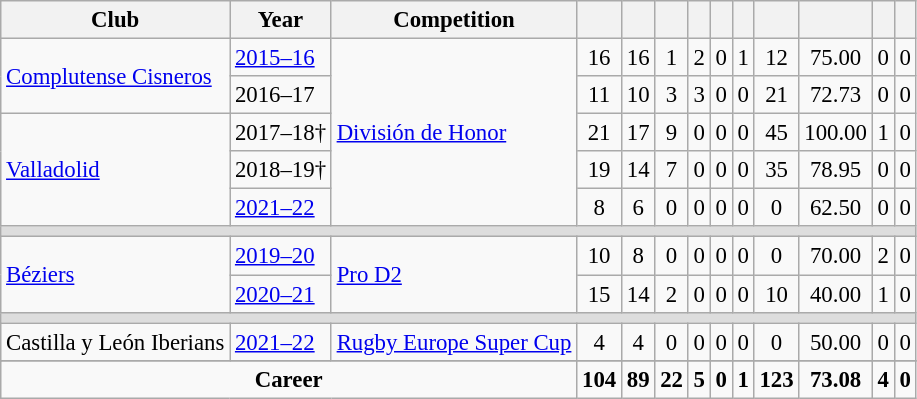<table class="wikitable sortable" style="text-align:center; font-size:95%">
<tr>
<th>Club</th>
<th>Year</th>
<th>Competition</th>
<th></th>
<th></th>
<th></th>
<th></th>
<th></th>
<th></th>
<th></th>
<th></th>
<th></th>
<th></th>
</tr>
<tr>
<td rowspan=2 style="text-align:left;"><a href='#'>Complutense Cisneros</a></td>
<td style="text-align:left;"><a href='#'>2015–16</a></td>
<td rowspan=5 style="text-align:left;"><a href='#'>División de Honor</a></td>
<td>16</td>
<td>16</td>
<td>1</td>
<td>2</td>
<td>0</td>
<td>1</td>
<td>12</td>
<td>75.00</td>
<td>0</td>
<td>0</td>
</tr>
<tr>
<td style="text-align:left;">2016–17</td>
<td>11</td>
<td>10</td>
<td>3</td>
<td>3</td>
<td>0</td>
<td>0</td>
<td>21</td>
<td>72.73</td>
<td>0</td>
<td>0</td>
</tr>
<tr>
<td rowspan=3 style="text-align:left;"><a href='#'>Valladolid</a></td>
<td style="text-align:left;">2017–18†</td>
<td>21</td>
<td>17</td>
<td>9</td>
<td>0</td>
<td>0</td>
<td>0</td>
<td>45</td>
<td>100.00</td>
<td>1</td>
<td>0</td>
</tr>
<tr>
<td style="text-align:left;">2018–19†</td>
<td>19</td>
<td>14</td>
<td>7</td>
<td>0</td>
<td>0</td>
<td>0</td>
<td>35</td>
<td>78.95</td>
<td>0</td>
<td>0</td>
</tr>
<tr>
<td style="text-align:left;"><a href='#'>2021–22</a></td>
<td>8</td>
<td>6</td>
<td>0</td>
<td>0</td>
<td>0</td>
<td>0</td>
<td>0</td>
<td>62.50</td>
<td>0</td>
<td>0</td>
</tr>
<tr>
<td colspan=13 style="background-color: #DDDDDD"></td>
</tr>
<tr>
<td rowspan=2 style="text-align:left;"><a href='#'>Béziers</a></td>
<td style="text-align:left;"><a href='#'>2019–20</a></td>
<td rowspan=2 style="text-align:left;"><a href='#'>Pro D2</a></td>
<td>10</td>
<td>8</td>
<td>0</td>
<td>0</td>
<td>0</td>
<td>0</td>
<td>0</td>
<td>70.00</td>
<td>2</td>
<td>0</td>
</tr>
<tr>
<td style="text-align:left;"><a href='#'>2020–21</a></td>
<td>15</td>
<td>14</td>
<td>2</td>
<td>0</td>
<td>0</td>
<td>0</td>
<td>10</td>
<td>40.00</td>
<td>1</td>
<td>0</td>
</tr>
<tr>
<td colspan=13 style="background-color: #DDDDDD"></td>
</tr>
<tr>
<td rowspan=1 style="text-align:left;">Castilla y León Iberians</td>
<td style="text-align:left;"><a href='#'>2021–22</a></td>
<td rowspan=1 style="text-align:left;"><a href='#'>Rugby Europe Super Cup</a></td>
<td>4</td>
<td>4</td>
<td>0</td>
<td>0</td>
<td>0</td>
<td>0</td>
<td>0</td>
<td>50.00</td>
<td>0</td>
<td>0</td>
</tr>
<tr>
</tr>
<tr class="sortbottom" valign="top">
<td colspan=3 style="text-align: center"><strong>Career</strong></td>
<td><strong>104</strong></td>
<td><strong>89</strong></td>
<td><strong>22</strong></td>
<td><strong>5</strong></td>
<td><strong>0</strong></td>
<td><strong>1</strong></td>
<td><strong>123</strong></td>
<td><strong>73.08</strong></td>
<td><strong>4</strong></td>
<td><strong>0</strong></td>
</tr>
</table>
